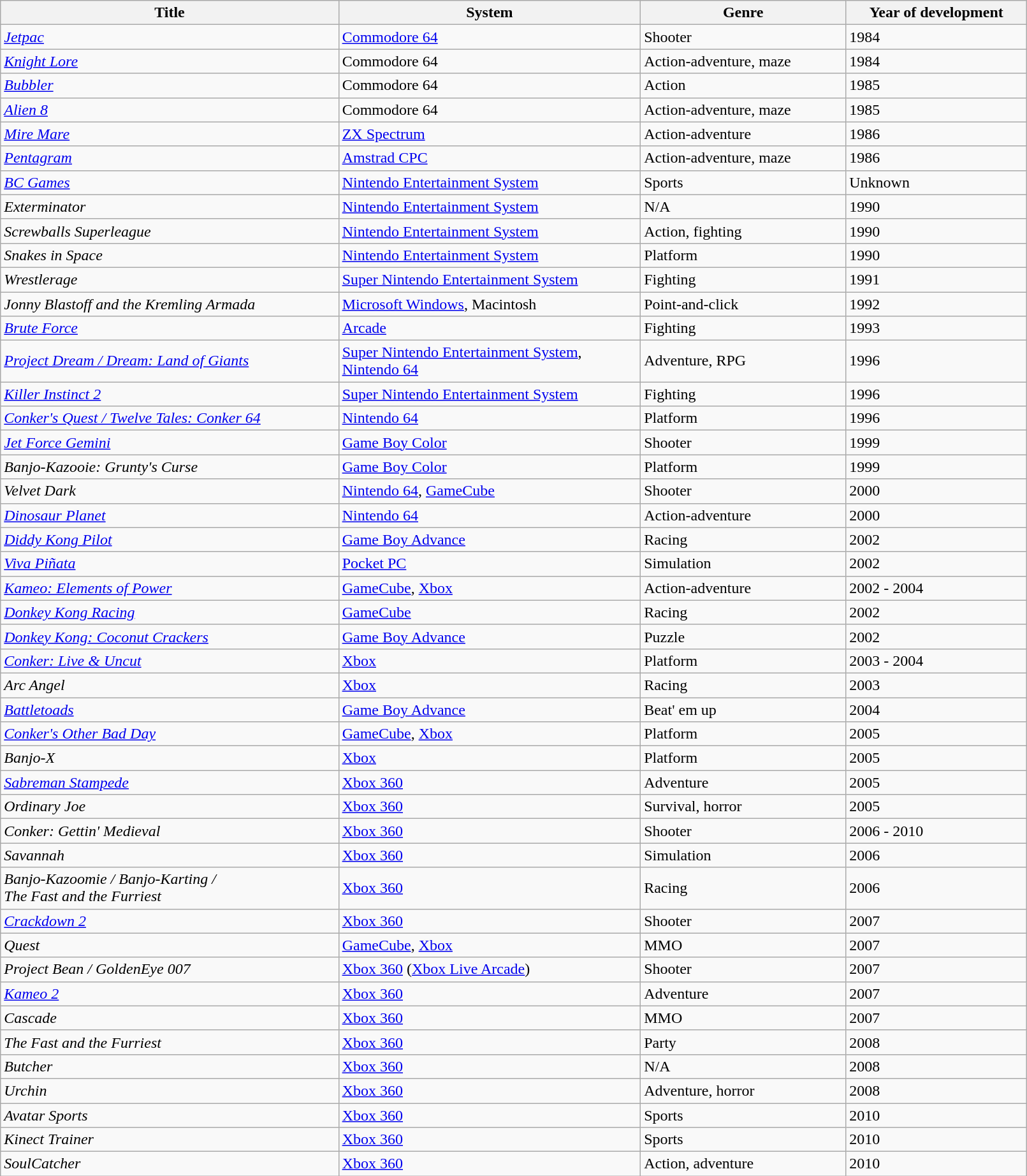<table class="wikitable sortable" style="width: 85%;">
<tr>
<th style="width:28%;">Title</th>
<th style="width:25%;">System</th>
<th style="width:17%;">Genre</th>
<th style="width:15%;">Year of development</th>
</tr>
<tr>
<td><em><a href='#'>Jetpac</a></em></td>
<td><a href='#'>Commodore 64</a></td>
<td>Shooter</td>
<td>1984</td>
</tr>
<tr>
<td><em><a href='#'>Knight Lore</a></em></td>
<td>Commodore 64</td>
<td>Action-adventure, maze</td>
<td>1984</td>
</tr>
<tr>
<td><em><a href='#'>Bubbler</a></em></td>
<td>Commodore 64</td>
<td>Action</td>
<td>1985</td>
</tr>
<tr>
<td><em><a href='#'>Alien 8</a></em></td>
<td>Commodore 64</td>
<td>Action-adventure, maze</td>
<td>1985</td>
</tr>
<tr>
<td><em><a href='#'>Mire Mare</a></em></td>
<td><a href='#'>ZX Spectrum</a></td>
<td>Action-adventure</td>
<td>1986</td>
</tr>
<tr>
<td><em><a href='#'>Pentagram</a></em></td>
<td><a href='#'>Amstrad CPC</a></td>
<td>Action-adventure, maze</td>
<td>1986</td>
</tr>
<tr>
<td><em><a href='#'>BC Games</a></em></td>
<td><a href='#'>Nintendo Entertainment System</a></td>
<td>Sports</td>
<td>Unknown</td>
</tr>
<tr>
<td><em>Exterminator</em></td>
<td><a href='#'>Nintendo Entertainment System</a></td>
<td>N/A</td>
<td>1990</td>
</tr>
<tr>
<td><em>Screwballs Superleague</em></td>
<td><a href='#'>Nintendo Entertainment System</a></td>
<td>Action, fighting</td>
<td>1990</td>
</tr>
<tr>
<td><em>Snakes in Space</em></td>
<td><a href='#'>Nintendo Entertainment System</a></td>
<td>Platform</td>
<td>1990</td>
</tr>
<tr>
<td><em>Wrestlerage</em></td>
<td><a href='#'>Super Nintendo Entertainment System</a></td>
<td>Fighting</td>
<td>1991</td>
</tr>
<tr>
<td><em>Jonny Blastoff and the Kremling Armada</em></td>
<td><a href='#'>Microsoft Windows</a>, Macintosh</td>
<td>Point-and-click</td>
<td>1992</td>
</tr>
<tr>
<td><em><a href='#'>Brute Force</a></em></td>
<td><a href='#'>Arcade</a></td>
<td>Fighting</td>
<td>1993</td>
</tr>
<tr>
<td><em><a href='#'>Project Dream / Dream: Land of Giants</a></em></td>
<td><a href='#'>Super Nintendo Entertainment System</a>,<br><a href='#'>Nintendo 64</a></td>
<td>Adventure, RPG</td>
<td>1996</td>
</tr>
<tr>
<td><em><a href='#'>Killer Instinct 2</a></em></td>
<td><a href='#'>Super Nintendo Entertainment System</a></td>
<td>Fighting</td>
<td>1996</td>
</tr>
<tr>
<td><em><a href='#'>Conker's Quest / Twelve Tales: Conker 64</a></em></td>
<td><a href='#'>Nintendo 64</a></td>
<td>Platform</td>
<td>1996</td>
</tr>
<tr>
<td><em><a href='#'>Jet Force Gemini</a></em></td>
<td><a href='#'>Game Boy Color</a></td>
<td>Shooter</td>
<td>1999</td>
</tr>
<tr>
<td><em>Banjo-Kazooie: Grunty's Curse</em></td>
<td><a href='#'>Game Boy Color</a></td>
<td>Platform</td>
<td>1999</td>
</tr>
<tr>
<td><em>Velvet Dark</em></td>
<td><a href='#'>Nintendo 64</a>, <a href='#'>GameCube</a></td>
<td>Shooter</td>
<td>2000</td>
</tr>
<tr>
<td><em><a href='#'>Dinosaur Planet</a></em></td>
<td><a href='#'>Nintendo 64</a></td>
<td>Action-adventure</td>
<td>2000</td>
</tr>
<tr>
<td><em><a href='#'>Diddy Kong Pilot</a></em></td>
<td><a href='#'>Game Boy Advance</a></td>
<td>Racing</td>
<td>2002</td>
</tr>
<tr>
<td><em><a href='#'>Viva Piñata</a></em></td>
<td><a href='#'>Pocket PC</a></td>
<td>Simulation</td>
<td>2002</td>
</tr>
<tr>
<td><em><a href='#'>Kameo: Elements of Power</a></em></td>
<td><a href='#'>GameCube</a>, <a href='#'>Xbox</a></td>
<td>Action-adventure</td>
<td>2002 - 2004</td>
</tr>
<tr>
<td><em><a href='#'>Donkey Kong Racing</a></em></td>
<td><a href='#'>GameCube</a></td>
<td>Racing</td>
<td>2002</td>
</tr>
<tr>
<td><em><a href='#'>Donkey Kong: Coconut Crackers</a></em></td>
<td><a href='#'>Game Boy Advance</a></td>
<td>Puzzle</td>
<td>2002</td>
</tr>
<tr>
<td><em><a href='#'>Conker: Live & Uncut</a></em></td>
<td><a href='#'>Xbox</a></td>
<td>Platform</td>
<td>2003 - 2004</td>
</tr>
<tr>
<td><em>Arc Angel</em></td>
<td><a href='#'>Xbox</a></td>
<td>Racing</td>
<td>2003</td>
</tr>
<tr>
<td><em><a href='#'>Battletoads</a></em></td>
<td><a href='#'>Game Boy Advance</a></td>
<td>Beat' em up</td>
<td>2004</td>
</tr>
<tr>
<td><em><a href='#'>Conker's Other Bad Day</a></em></td>
<td><a href='#'>GameCube</a>, <a href='#'>Xbox</a></td>
<td>Platform</td>
<td>2005</td>
</tr>
<tr>
<td><em>Banjo-X</em></td>
<td><a href='#'>Xbox</a></td>
<td>Platform</td>
<td>2005</td>
</tr>
<tr>
<td><em><a href='#'>Sabreman Stampede</a></em></td>
<td><a href='#'>Xbox 360</a></td>
<td>Adventure</td>
<td>2005</td>
</tr>
<tr>
<td><em>Ordinary Joe</em></td>
<td><a href='#'>Xbox 360</a></td>
<td>Survival, horror</td>
<td>2005</td>
</tr>
<tr>
<td><em>Conker: Gettin' Medieval</em></td>
<td><a href='#'>Xbox 360</a></td>
<td>Shooter</td>
<td>2006 - 2010</td>
</tr>
<tr>
<td><em>Savannah</em></td>
<td><a href='#'>Xbox 360</a></td>
<td>Simulation</td>
<td>2006</td>
</tr>
<tr>
<td><em>Banjo-Kazoomie / Banjo-Karting /<br>The Fast and the Furriest</em></td>
<td><a href='#'>Xbox 360</a></td>
<td>Racing</td>
<td>2006</td>
</tr>
<tr>
<td><em><a href='#'>Crackdown 2</a></em></td>
<td><a href='#'>Xbox 360</a></td>
<td>Shooter</td>
<td>2007</td>
</tr>
<tr>
<td><em>Quest</em></td>
<td><a href='#'>GameCube</a>, <a href='#'>Xbox</a></td>
<td>MMO</td>
<td>2007</td>
</tr>
<tr>
<td><em>Project Bean / GoldenEye 007</em></td>
<td><a href='#'>Xbox 360</a> (<a href='#'>Xbox Live Arcade</a>)</td>
<td>Shooter</td>
<td>2007</td>
</tr>
<tr>
<td><em><a href='#'>Kameo 2</a></em></td>
<td><a href='#'>Xbox 360</a></td>
<td>Adventure</td>
<td>2007</td>
</tr>
<tr>
<td><em>Cascade</em></td>
<td><a href='#'>Xbox 360</a></td>
<td>MMO</td>
<td>2007</td>
</tr>
<tr>
<td><em>The Fast and the Furriest</em></td>
<td><a href='#'>Xbox 360</a></td>
<td>Party</td>
<td>2008</td>
</tr>
<tr>
<td><em>Butcher</em></td>
<td><a href='#'>Xbox 360</a></td>
<td>N/A</td>
<td>2008</td>
</tr>
<tr>
<td><em>Urchin</em></td>
<td><a href='#'>Xbox 360</a></td>
<td>Adventure, horror</td>
<td>2008</td>
</tr>
<tr>
<td><em>Avatar Sports</em></td>
<td><a href='#'>Xbox 360</a></td>
<td>Sports</td>
<td>2010</td>
</tr>
<tr>
<td><em>Kinect Trainer</em></td>
<td><a href='#'>Xbox 360</a></td>
<td>Sports</td>
<td>2010</td>
</tr>
<tr>
<td><em>SoulCatcher</em></td>
<td><a href='#'>Xbox 360</a></td>
<td>Action, adventure</td>
<td>2010</td>
</tr>
</table>
